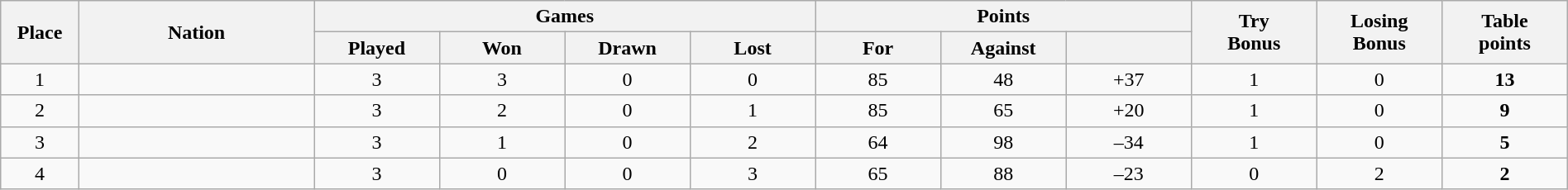<table class="wikitable" style="width:100%;">
<tr>
<th rowspan="2" style="width:5%;">Place</th>
<th rowspan="2" style="width:15%;">Nation</th>
<th colspan="4" style="width:32%;">Games</th>
<th colspan="3" style="width:18%;">Points</th>
<th rowspan="2" style="width:8%;">Try<br>Bonus</th>
<th rowspan="2" style="width:8%;">Losing<br>Bonus</th>
<th rowspan="2" style="width:10%;">Table<br>points</th>
</tr>
<tr>
<th style="width:8%;">Played</th>
<th style="width:8%;">Won</th>
<th style="width:8%;">Drawn</th>
<th style="width:8%;">Lost</th>
<th style="width:8%;">For</th>
<th style="width:8%;">Against</th>
<th style="width:8%;"></th>
</tr>
<tr align=center>
<td>1</td>
<td align=left></td>
<td>3</td>
<td>3</td>
<td>0</td>
<td>0</td>
<td>85</td>
<td>48</td>
<td>+37</td>
<td>1</td>
<td>0</td>
<td><strong>13</strong></td>
</tr>
<tr align=center>
<td>2</td>
<td align=left></td>
<td>3</td>
<td>2</td>
<td>0</td>
<td>1</td>
<td>85</td>
<td>65</td>
<td>+20</td>
<td>1</td>
<td>0</td>
<td><strong>9</strong></td>
</tr>
<tr align=center>
<td>3</td>
<td align=left></td>
<td>3</td>
<td>1</td>
<td>0</td>
<td>2</td>
<td>64</td>
<td>98</td>
<td>–34</td>
<td>1</td>
<td>0</td>
<td><strong>5</strong></td>
</tr>
<tr align=center>
<td>4</td>
<td align=left></td>
<td>3</td>
<td>0</td>
<td>0</td>
<td>3</td>
<td>65</td>
<td>88</td>
<td>–23</td>
<td>0</td>
<td>2</td>
<td><strong>2</strong></td>
</tr>
</table>
